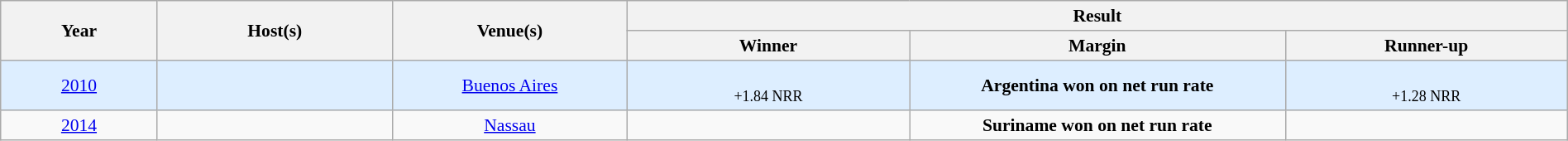<table class="wikitable" style="font-size:90%; width: 100%; text-align: center;">
<tr>
<th rowspan=2 width=10%>Year</th>
<th rowspan=2 width=15%>Host(s)</th>
<th rowspan=2 width=15%>Venue(s)</th>
<th colspan=3>Result</th>
</tr>
<tr>
<th width=18%>Winner</th>
<th width=24%>Margin</th>
<th width=18%>Runner-up</th>
</tr>
<tr style="background:#ddeeff">
<td><a href='#'>2010</a></td>
<td></td>
<td><a href='#'>Buenos Aires</a></td>
<td><br><small>+1.84 NRR</small></td>
<td><strong>Argentina won on net run rate</strong><br></td>
<td><br><small>+1.28 NRR</small></td>
</tr>
<tr>
<td><a href='#'>2014</a></td>
<td></td>
<td><a href='#'>Nassau</a></td>
<td><br><small></small></td>
<td><strong>Suriname won on net run rate</strong><br></td>
<td><br><small></small></td>
</tr>
</table>
